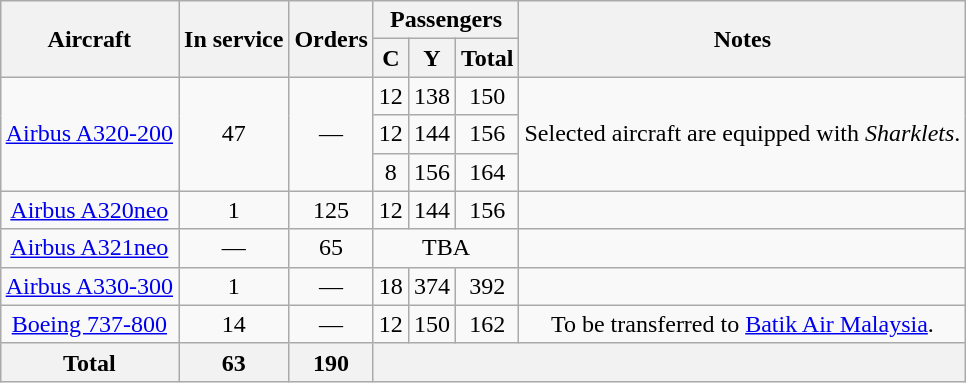<table class="wikitable" style="margin:0.5em auto;text-align:center">
<tr>
<th rowspan="2">Aircraft</th>
<th rowspan="2">In service</th>
<th rowspan="2">Orders</th>
<th colspan="3">Passengers</th>
<th rowspan="2">Notes</th>
</tr>
<tr>
<th><abbr>C</abbr></th>
<th><abbr>Y</abbr></th>
<th>Total</th>
</tr>
<tr>
<td rowspan="3"><a href='#'>Airbus A320-200</a></td>
<td rowspan="3">47</td>
<td rowspan="3">—</td>
<td>12</td>
<td>138</td>
<td>150</td>
<td rowspan="3">Selected aircraft are equipped with <em>Sharklets</em>.</td>
</tr>
<tr>
<td>12</td>
<td>144</td>
<td>156</td>
</tr>
<tr>
<td>8</td>
<td>156</td>
<td>164</td>
</tr>
<tr>
<td><a href='#'>Airbus A320neo</a></td>
<td>1</td>
<td>125</td>
<td>12</td>
<td>144</td>
<td>156</td>
<td></td>
</tr>
<tr>
<td><a href='#'>Airbus A321neo</a></td>
<td>—</td>
<td>65</td>
<td colspan="3">TBA</td>
</tr>
<tr>
<td><a href='#'>Airbus A330-300</a></td>
<td>1</td>
<td>—</td>
<td>18</td>
<td>374</td>
<td>392</td>
<td></td>
</tr>
<tr>
<td><a href='#'>Boeing 737-800</a></td>
<td>14</td>
<td>—</td>
<td>12</td>
<td>150</td>
<td>162</td>
<td>To be transferred to <a href='#'>Batik Air Malaysia</a>.</td>
</tr>
<tr>
<th>Total</th>
<th>63</th>
<th>190</th>
<th colspan="4"></th>
</tr>
</table>
